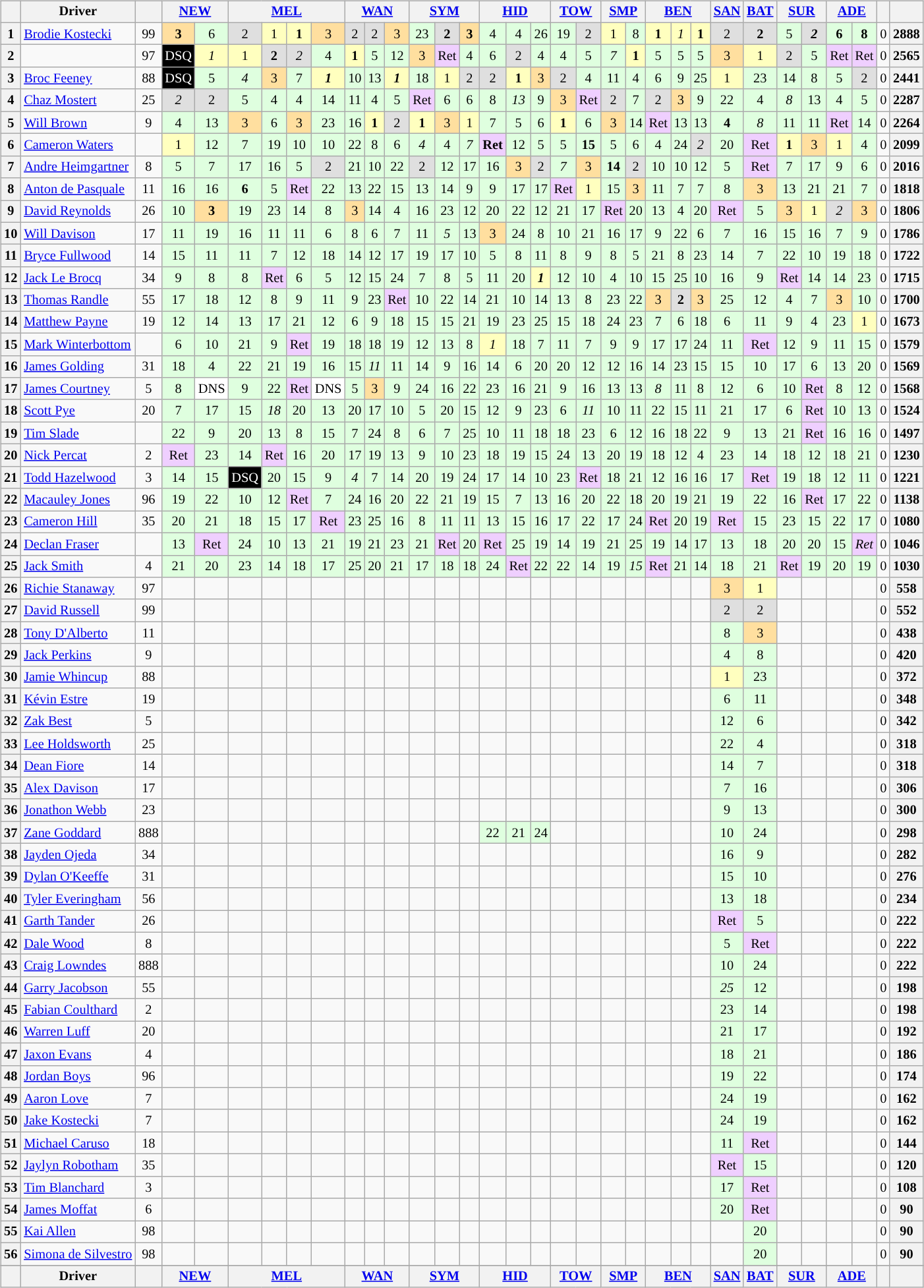<table>
<tr>
<td style="vertical-align:top; text-align:center"><br><table class="wikitable" style=font-size:85%;>
<tr style="vertical-align:middle;">
<th style="vertical-align:middle"></th>
<th style="vertical-align:middle;background">Driver</th>
<th style="vertical-align:middle;background"></th>
<th colspan=2><a href='#'>NEW</a><br></th>
<th colspan=4><a href='#'>MEL</a><br></th>
<th colspan=3><a href='#'>WAN</a><br></th>
<th colspan=3><a href='#'>SYM</a><br></th>
<th colspan=3><a href='#'>HID</a><br></th>
<th colspan=2><a href='#'>TOW</a><br></th>
<th colspan=2><a href='#'>SMP</a><br></th>
<th colspan=3><a href='#'>BEN</a><br></th>
<th><a href='#'>SAN</a><br></th>
<th><a href='#'>BAT</a><br></th>
<th colspan=2><a href='#'>SUR</a><br></th>
<th colspan=2><a href='#'>ADE</a><br></th>
<th valign="middle"></th>
<th valign="middle"></th>
</tr>
<tr>
<th>1</th>
<td align="left"> <a href='#'>Brodie Kostecki</a></td>
<td>99</td>
<td style="background:#ffdf9f"><strong>3</strong></td>
<td style="background:#dfffdf">6</td>
<td style="background:#dfdfdf">2</td>
<td style="background:#ffffbf">1</td>
<td style="background:#ffffbf"><strong>1</strong></td>
<td style="background:#ffdf9f">3</td>
<td style="background:#dfdfdf">2</td>
<td style="background:#dfdfdf">2</td>
<td style="background:#ffdf9f">3</td>
<td style="background:#dfffdf">23</td>
<td style="background:#dfdfdf"><strong>2</strong></td>
<td style="background:#ffdf9f"><strong>3</strong></td>
<td style="background:#dfffdf">4</td>
<td style="background:#dfffdf">4</td>
<td style="background:#dfffdf">26</td>
<td style="background:#dfffdf">19</td>
<td style="background:#dfdfdf">2</td>
<td style="background:#ffffbf">1</td>
<td style="background:#dfffdf">8</td>
<td style="background:#ffffbf"><strong>1</strong></td>
<td style="background:#ffffbf"><em>1</em></td>
<td style="background:#ffffbf"><strong>1</strong></td>
<td style="background:#dfdfdf">2</td>
<td style="background:#dfdfdf"><strong>2</strong></td>
<td style="background:#dfffdf">5</td>
<td style="background:#dfdfdf"><strong><em>2</em></strong></td>
<td style="background:#dfffdf"><strong>6</strong></td>
<td style="background:#dfffdf"><strong>8</strong></td>
<td>0</td>
<th>2888</th>
</tr>
<tr>
<th>2</th>
<td align="left"></td>
<td>97</td>
<td style="background:#000000; color:white;">DSQ</td>
<td style="background:#ffffbf"><em>1</em></td>
<td style="background:#ffffbf">1</td>
<td style="background:#dfdfdf"><strong>2</strong></td>
<td style="background:#dfdfdf"><em>2</em></td>
<td style="background:#dfffdf">4</td>
<td style="background:#ffffbf"><strong>1</strong></td>
<td style="background:#dfffdf">5</td>
<td style="background:#dfffdf">12</td>
<td style="background:#ffdf9f">3</td>
<td style="background:#efcfff">Ret</td>
<td style="background:#dfffdf">4</td>
<td style="background:#dfffdf">6</td>
<td style="background:#dfdfdf">2</td>
<td style="background:#dfffdf">4</td>
<td style="background:#dfffdf">4</td>
<td style="background:#dfffdf">5</td>
<td style="background:#dfffdf"><em>7</em></td>
<td style="background:#ffffbf"><strong>1</strong></td>
<td style="background:#dfffdf">5</td>
<td style="background:#dfffdf">5</td>
<td style="background:#dfffdf">5</td>
<td style="background:#ffdf9f">3</td>
<td style="background:#ffffbf">1</td>
<td style="background:#dfdfdf">2</td>
<td style="background:#dfffdf">5</td>
<td style="background:#efcfff">Ret</td>
<td style="background:#efcfff">Ret</td>
<td>0</td>
<th>2565</th>
</tr>
<tr>
<th>3</th>
<td align="left"> <a href='#'>Broc Feeney</a></td>
<td>88</td>
<td style="background:#000000; color:white;">DSQ</td>
<td style="background:#dfffdf">5</td>
<td style="background:#dfffdf"><em>4</em></td>
<td style="background:#ffdf9f">3</td>
<td style="background:#dfffdf">7</td>
<td style="background:#ffffbf"><strong><em>1</em></strong></td>
<td style="background:#dfffdf">10</td>
<td style="background:#dfffdf">13</td>
<td style="background:#ffffbf"><strong><em>1</em></strong></td>
<td style="background:#dfffdf">18</td>
<td style="background:#ffffbf">1</td>
<td style="background:#dfdfdf">2</td>
<td style="background:#dfdfdf">2</td>
<td style="background:#ffffbf"><strong>1</strong></td>
<td style="background:#ffdf9f">3</td>
<td style="background:#dfdfdf">2</td>
<td style="background:#dfffdf">4</td>
<td style="background:#dfffdf">11</td>
<td style="background:#dfffdf">4</td>
<td style="background:#dfffdf">6</td>
<td style="background:#dfffdf">9</td>
<td style="background:#dfffdf">25</td>
<td style="background:#ffffbf">1</td>
<td style="background:#dfffdf">23</td>
<td style="background:#dfffdf">14</td>
<td style="background:#dfffdf">8</td>
<td style="background:#dfffdf">5</td>
<td style="background:#dfdfdf">2</td>
<td>0</td>
<th>2441</th>
</tr>
<tr>
<th>4</th>
<td align="left"> <a href='#'>Chaz Mostert</a></td>
<td>25</td>
<td style="background:#dfdfdf"><em>2</em></td>
<td style="background:#dfdfdf">2</td>
<td style="background:#dfffdf">5</td>
<td style="background:#dfffdf">4</td>
<td style="background:#dfffdf">4</td>
<td style="background:#dfffdf">14</td>
<td style="background:#dfffdf">11</td>
<td style="background:#dfffdf">4</td>
<td style="background:#dfffdf">5</td>
<td style="background:#efcfff">Ret</td>
<td style="background:#dfffdf">6</td>
<td style="background:#dfffdf">6</td>
<td style="background:#dfffdf">8</td>
<td style="background:#dfffdf"><em>13</em></td>
<td style="background:#dfffdf">9</td>
<td style="background:#ffdf9f">3</td>
<td style="background:#efcfff">Ret</td>
<td style="background:#dfdfdf">2</td>
<td style="background:#dfffdf">7</td>
<td style="background:#dfdfdf">2</td>
<td style="background:#ffdf9f">3</td>
<td style="background:#dfffdf">9</td>
<td style="background:#dfffdf">22</td>
<td style="background:#dfffdf">4</td>
<td style="background:#dfffdf"><em>8</em></td>
<td style="background:#dfffdf">13</td>
<td style="background:#dfffdf">4</td>
<td style="background:#dfffdf">5</td>
<td>0</td>
<th>2287</th>
</tr>
<tr>
<th>5</th>
<td align="left"> <a href='#'>Will Brown</a></td>
<td>9</td>
<td style="background:#dfffdf">4</td>
<td style="background:#dfffdf">13</td>
<td style="background:#ffdf9f">3</td>
<td style="background:#dfffdf">6</td>
<td style="background:#ffdf9f">3</td>
<td style="background:#dfffdf">23</td>
<td style="background:#dfffdf">16</td>
<td style="background:#ffffbf"><strong>1</strong></td>
<td style="background:#dfdfdf">2</td>
<td style="background:#ffffbf"><strong>1</strong></td>
<td style="background:#ffdf9f">3</td>
<td style="background:#ffffbf">1</td>
<td style="background:#dfffdf">7</td>
<td style="background:#dfffdf">5</td>
<td style="background:#dfffdf">6</td>
<td style="background:#ffffbf"><strong>1</strong></td>
<td style="background:#dfffdf">6</td>
<td style="background:#ffdf9f">3</td>
<td style="background:#dfffdf">14</td>
<td style="background:#efcfff">Ret</td>
<td style="background:#dfffdf">13</td>
<td style="background:#dfffdf">13</td>
<td style="background:#dfffdf"><strong>4</strong></td>
<td style="background:#dfffdf"><em>8</em></td>
<td style="background:#dfffdf">11</td>
<td style="background:#dfffdf">11</td>
<td style="background:#efcfff">Ret</td>
<td style="background:#dfffdf">14</td>
<td>0</td>
<th>2264</th>
</tr>
<tr>
<th>6</th>
<td align="left"> <a href='#'>Cameron Waters</a></td>
<td></td>
<td style="background:#ffffbf">1</td>
<td style="background:#dfffdf">12</td>
<td style="background:#dfffdf">7</td>
<td style="background:#dfffdf">19</td>
<td style="background:#dfffdf">10</td>
<td style="background:#dfffdf">10</td>
<td style="background:#dfffdf">22</td>
<td style="background:#dfffdf">8</td>
<td style="background:#dfffdf">6</td>
<td style="background:#dfffdf"><em>4</em></td>
<td style="background:#dfffdf">4</td>
<td style="background:#dfffdf"><em>7</em></td>
<td style="background:#efcfff"><strong>Ret</strong></td>
<td style="background:#dfffdf">12</td>
<td style="background:#dfffdf">5</td>
<td style="background:#dfffdf">5</td>
<td style="background:#dfffdf"><strong>15</strong></td>
<td style="background:#dfffdf">5</td>
<td style="background:#dfffdf">6</td>
<td style="background:#dfffdf">4</td>
<td style="background:#dfffdf">24</td>
<td style="background:#dfdfdf"><em>2</em></td>
<td style="background:#dfffdf">20</td>
<td style="background:#efcfff">Ret</td>
<td style="background:#ffffbf"><strong>1</strong></td>
<td style="background:#ffdf9f">3</td>
<td style="background:#ffffbf">1</td>
<td style="background:#dfffdf">4</td>
<td>0</td>
<th>2099</th>
</tr>
<tr>
<th>7</th>
<td align="left"> <a href='#'>Andre Heimgartner</a></td>
<td>8</td>
<td style="background:#dfffdf">5</td>
<td style="background:#dfffdf">7</td>
<td style="background:#dfffdf">17</td>
<td style="background:#dfffdf">16</td>
<td style="background:#dfffdf">5</td>
<td style="background:#dfdfdf">2</td>
<td style="background:#dfffdf">21</td>
<td style="background:#dfffdf">10</td>
<td style="background:#dfffdf">22</td>
<td style="background:#dfdfdf">2</td>
<td style="background:#dfffdf">12</td>
<td style="background:#dfffdf">17</td>
<td style="background:#dfffdf">16</td>
<td style="background:#ffdf9f">3</td>
<td style="background:#dfdfdf">2</td>
<td style="background:#dfffdf"><em>7</em></td>
<td style="background:#ffdf9f">3</td>
<td style="background:#dfffdf"><strong>14</strong></td>
<td style="background:#dfdfdf">2</td>
<td style="background:#dfffdf">10</td>
<td style="background:#dfffdf">10</td>
<td style="background:#dfffdf">12</td>
<td style="background:#dfffdf">5</td>
<td style="background:#efcfff">Ret</td>
<td style="background:#dfffdf">7</td>
<td style="background:#dfffdf">17</td>
<td style="background:#dfffdf">9</td>
<td style="background:#dfffdf">6</td>
<td>0</td>
<th>2016</th>
</tr>
<tr>
<th>8</th>
<td align="left"> <a href='#'>Anton de Pasquale</a></td>
<td>11</td>
<td style="background:#dfffdf">16</td>
<td style="background:#dfffdf">16</td>
<td style="background:#dfffdf"><strong>6</strong></td>
<td style="background:#dfffdf">5</td>
<td style="background:#efcfff">Ret</td>
<td style="background:#dfffdf">22</td>
<td style="background:#dfffdf">13</td>
<td style="background:#dfffdf">22</td>
<td style="background:#dfffdf">15</td>
<td style="background:#dfffdf">13</td>
<td style="background:#dfffdf">14</td>
<td style="background:#dfffdf">9</td>
<td style="background:#dfffdf">9</td>
<td style="background:#dfffdf">17</td>
<td style="background:#dfffdf">17</td>
<td style="background:#efcfff">Ret</td>
<td style="background:#ffffbf">1</td>
<td style="background:#dfffdf">15</td>
<td style="background:#ffdf9f">3</td>
<td style="background:#dfffdf">11</td>
<td style="background:#dfffdf">7</td>
<td style="background:#dfffdf">7</td>
<td style="background:#dfffdf">8</td>
<td style="background:#ffdf9f">3</td>
<td style="background:#dfffdf">13</td>
<td style="background:#dfffdf">21</td>
<td style="background:#dfffdf">21</td>
<td style="background:#dfffdf">7</td>
<td>0</td>
<th>1818</th>
</tr>
<tr>
<th>9</th>
<td align="left"> <a href='#'>David Reynolds</a></td>
<td>26</td>
<td style="background:#dfffdf">10</td>
<td style="background:#ffdf9f"><strong>3</strong></td>
<td style="background:#dfffdf">19</td>
<td style="background:#dfffdf">23</td>
<td style="background:#dfffdf">14</td>
<td style="background:#dfffdf">8</td>
<td style="background:#ffdf9f">3</td>
<td style="background:#dfffdf">14</td>
<td style="background:#dfffdf">4</td>
<td style="background:#dfffdf">16</td>
<td style="background:#dfffdf">23</td>
<td style="background:#dfffdf">12</td>
<td style="background:#dfffdf">20</td>
<td style="background:#dfffdf">22</td>
<td style="background:#dfffdf">12</td>
<td style="background:#dfffdf">21</td>
<td style="background:#dfffdf">17</td>
<td style="background:#efcfff">Ret</td>
<td style="background:#dfffdf">20</td>
<td style="background:#dfffdf">13</td>
<td style="background:#dfffdf">4</td>
<td style="background:#dfffdf">20</td>
<td style="background:#efcfff">Ret</td>
<td style="background:#dfffdf">5</td>
<td style="background:#ffdf9f">3</td>
<td style="background:#ffffbf">1</td>
<td style="background:#dfdfdf"><em>2</em></td>
<td style="background:#ffdf9f">3</td>
<td>0</td>
<th>1806</th>
</tr>
<tr>
<th>10</th>
<td align="left"> <a href='#'>Will Davison</a></td>
<td>17</td>
<td style="background:#dfffdf">11</td>
<td style="background:#dfffdf">19</td>
<td style="background:#dfffdf">16</td>
<td style="background:#dfffdf">11</td>
<td style="background:#dfffdf">11</td>
<td style="background:#dfffdf">6</td>
<td style="background:#dfffdf">8</td>
<td style="background:#dfffdf">6</td>
<td style="background:#dfffdf">7</td>
<td style="background:#dfffdf">11</td>
<td style="background:#dfffdf"><em>5</em></td>
<td style="background:#dfffdf">13</td>
<td style="background:#ffdf9f">3</td>
<td style="background:#dfffdf">24</td>
<td style="background:#dfffdf">8</td>
<td style="background:#dfffdf">10</td>
<td style="background:#dfffdf">21</td>
<td style="background:#dfffdf">16</td>
<td style="background:#dfffdf">17</td>
<td style="background:#dfffdf">9</td>
<td style="background:#dfffdf">22</td>
<td style="background:#dfffdf">6</td>
<td style="background:#dfffdf">7</td>
<td style="background:#dfffdf">16</td>
<td style="background:#dfffdf">15</td>
<td style="background:#dfffdf">16</td>
<td style="background:#dfffdf">7</td>
<td style="background:#dfffdf">9</td>
<td>0</td>
<th>1786</th>
</tr>
<tr>
<th>11</th>
<td align="left"> <a href='#'>Bryce Fullwood</a></td>
<td>14</td>
<td style="background:#dfffdf">15</td>
<td style="background:#dfffdf">11</td>
<td style="background:#dfffdf">11</td>
<td style="background:#dfffdf">7</td>
<td style="background:#dfffdf">12</td>
<td style="background:#dfffdf">18</td>
<td style="background:#dfffdf">14</td>
<td style="background:#dfffdf">12</td>
<td style="background:#dfffdf">17</td>
<td style="background:#dfffdf">19</td>
<td style="background:#dfffdf">17</td>
<td style="background:#dfffdf">10</td>
<td style="background:#dfffdf">5</td>
<td style="background:#dfffdf">8</td>
<td style="background:#dfffdf">11</td>
<td style="background:#dfffdf">8</td>
<td style="background:#dfffdf">9</td>
<td style="background:#dfffdf">8</td>
<td style="background:#dfffdf">5</td>
<td style="background:#dfffdf">21</td>
<td style="background:#dfffdf">8</td>
<td style="background:#dfffdf">23</td>
<td style="background:#dfffdf">14</td>
<td style="background:#dfffdf">7</td>
<td style="background:#dfffdf">22</td>
<td style="background:#dfffdf">10</td>
<td style="background:#dfffdf">19</td>
<td style="background:#dfffdf">18</td>
<td>0</td>
<th>1722</th>
</tr>
<tr>
<th>12</th>
<td align="left"> <a href='#'>Jack Le Brocq</a></td>
<td>34</td>
<td style="background:#dfffdf">9</td>
<td style="background:#dfffdf">8</td>
<td style="background:#dfffdf">8</td>
<td style="background:#efcfff">Ret</td>
<td style="background:#dfffdf">6</td>
<td style="background:#dfffdf">5</td>
<td style="background:#dfffdf">12</td>
<td style="background:#dfffdf">15</td>
<td style="background:#dfffdf">24</td>
<td style="background:#dfffdf">7</td>
<td style="background:#dfffdf">8</td>
<td style="background:#dfffdf">5</td>
<td style="background:#dfffdf">11</td>
<td style="background:#dfffdf">20</td>
<td style="background:#ffffbf"><strong><em>1</em></strong></td>
<td style="background:#dfffdf">12</td>
<td style="background:#dfffdf">10</td>
<td style="background:#dfffdf">4</td>
<td style="background:#dfffdf">10</td>
<td style="background:#dfffdf">15</td>
<td style="background:#dfffdf">25</td>
<td style="background:#dfffdf">10</td>
<td style="background:#dfffdf">16</td>
<td style="background:#dfffdf">9</td>
<td style="background:#efcfff">Ret</td>
<td style="background:#dfffdf">14</td>
<td style="background:#dfffdf">14</td>
<td style="background:#dfffdf">23</td>
<td>0</td>
<th>1715</th>
</tr>
<tr>
<th>13</th>
<td align="left"> <a href='#'>Thomas Randle</a></td>
<td>55</td>
<td style="background:#dfffdf">17</td>
<td style="background:#dfffdf">18</td>
<td style="background:#dfffdf">12</td>
<td style="background:#dfffdf">8</td>
<td style="background:#dfffdf">9</td>
<td style="background:#dfffdf">11</td>
<td style="background:#dfffdf">9</td>
<td style="background:#dfffdf">23</td>
<td style="background:#efcfff">Ret</td>
<td style="background:#dfffdf">10</td>
<td style="background:#dfffdf">22</td>
<td style="background:#dfffdf">14</td>
<td style="background:#dfffdf">21</td>
<td style="background:#dfffdf">10</td>
<td style="background:#dfffdf">14</td>
<td style="background:#dfffdf">13</td>
<td style="background:#dfffdf">8</td>
<td style="background:#dfffdf">23</td>
<td style="background:#dfffdf">22</td>
<td style="background:#ffdf9f">3</td>
<td style="background:#dfdfdf"><strong>2</strong></td>
<td style="background:#ffdf9f">3</td>
<td style="background:#dfffdf">25</td>
<td style="background:#dfffdf">12</td>
<td style="background:#dfffdf">4</td>
<td style="background:#dfffdf">7</td>
<td style="background:#ffdf9f">3</td>
<td style="background:#dfffdf">10</td>
<td>0</td>
<th>1700</th>
</tr>
<tr>
<th>14</th>
<td align="left"> <a href='#'>Matthew Payne</a></td>
<td>19</td>
<td style="background:#dfffdf">12</td>
<td style="background:#dfffdf">14</td>
<td style="background:#dfffdf">13</td>
<td style="background:#dfffdf">17</td>
<td style="background:#dfffdf">21</td>
<td style="background:#dfffdf">12</td>
<td style="background:#dfffdf">6</td>
<td style="background:#dfffdf">9</td>
<td style="background:#dfffdf">18</td>
<td style="background:#dfffdf">15</td>
<td style="background:#dfffdf">15</td>
<td style="background:#dfffdf">21</td>
<td style="background:#dfffdf">19</td>
<td style="background:#dfffdf">23</td>
<td style="background:#dfffdf">25</td>
<td style="background:#dfffdf">15</td>
<td style="background:#dfffdf">18</td>
<td style="background:#dfffdf">24</td>
<td style="background:#dfffdf">23</td>
<td style="background:#dfffdf">7</td>
<td style="background:#dfffdf">6</td>
<td style="background:#dfffdf">18</td>
<td style="background:#dfffdf">6</td>
<td style="background:#dfffdf">11</td>
<td style="background:#dfffdf">9</td>
<td style="background:#dfffdf">4</td>
<td style="background:#dfffdf">23</td>
<td style="background:#ffffbf">1</td>
<td>0</td>
<th>1673</th>
</tr>
<tr>
<th>15</th>
<td align="left"> <a href='#'>Mark Winterbottom</a></td>
<td></td>
<td style="background:#dfffdf">6</td>
<td style="background:#dfffdf">10</td>
<td style="background:#dfffdf">21</td>
<td style="background:#dfffdf">9</td>
<td style="background:#efcfff">Ret</td>
<td style="background:#dfffdf">19</td>
<td style="background:#dfffdf">18</td>
<td style="background:#dfffdf">18</td>
<td style="background:#dfffdf">19</td>
<td style="background:#dfffdf">12</td>
<td style="background:#dfffdf">13</td>
<td style="background:#dfffdf">8</td>
<td style="background:#ffffbf"><em>1</em></td>
<td style="background:#dfffdf">18</td>
<td style="background:#dfffdf">7</td>
<td style="background:#dfffdf">11</td>
<td style="background:#dfffdf">7</td>
<td style="background:#dfffdf">9</td>
<td style="background:#dfffdf">9</td>
<td style="background:#dfffdf">17</td>
<td style="background:#dfffdf">17</td>
<td style="background:#dfffdf">24</td>
<td style="background:#dfffdf">11</td>
<td style="background:#efcfff">Ret</td>
<td style="background:#dfffdf">12</td>
<td style="background:#dfffdf">9</td>
<td style="background:#dfffdf">11</td>
<td style="background:#dfffdf">15</td>
<td>0</td>
<th>1579</th>
</tr>
<tr>
<th>16</th>
<td align="left"> <a href='#'>James Golding</a></td>
<td>31</td>
<td style="background:#dfffdf">18</td>
<td style="background:#dfffdf">4</td>
<td style="background:#dfffdf">22</td>
<td style="background:#dfffdf">21</td>
<td style="background:#dfffdf">19</td>
<td style="background:#dfffdf">16</td>
<td style="background:#dfffdf">15</td>
<td style="background:#dfffdf"><em>11</em></td>
<td style="background:#dfffdf">11</td>
<td style="background:#dfffdf">14</td>
<td style="background:#dfffdf">9</td>
<td style="background:#dfffdf">16</td>
<td style="background:#dfffdf">14</td>
<td style="background:#dfffdf">6</td>
<td style="background:#dfffdf">20</td>
<td style="background:#dfffdf">20</td>
<td style="background:#dfffdf">12</td>
<td style="background:#dfffdf">12</td>
<td style="background:#dfffdf">16</td>
<td style="background:#dfffdf">14</td>
<td style="background:#dfffdf">23</td>
<td style="background:#dfffdf">15</td>
<td style="background:#dfffdf">15</td>
<td style="background:#dfffdf">10</td>
<td style="background:#dfffdf">17</td>
<td style="background:#dfffdf">6</td>
<td style="background:#dfffdf">13</td>
<td style="background:#dfffdf">20</td>
<td>0</td>
<th>1569</th>
</tr>
<tr>
<th>17</th>
<td align="left"> <a href='#'>James Courtney</a></td>
<td>5</td>
<td style="background:#dfffdf">8</td>
<td style="background:#ffffff">DNS</td>
<td style="background:#dfffdf">9</td>
<td style="background:#dfffdf">22</td>
<td style="background:#efcfff">Ret</td>
<td style="background:#ffffff">DNS</td>
<td style="background:#dfffdf">5</td>
<td style="background:#ffdf9f">3</td>
<td style="background:#dfffdf">9</td>
<td style="background:#dfffdf">24</td>
<td style="background:#dfffdf">16</td>
<td style="background:#dfffdf">22</td>
<td style="background:#dfffdf">23</td>
<td style="background:#dfffdf">16</td>
<td style="background:#dfffdf">21</td>
<td style="background:#dfffdf">9</td>
<td style="background:#dfffdf">16</td>
<td style="background:#dfffdf">13</td>
<td style="background:#dfffdf">13</td>
<td style="background:#dfffdf"><em>8</em></td>
<td style="background:#dfffdf">11</td>
<td style="background:#dfffdf">8</td>
<td style="background:#dfffdf">12</td>
<td style="background:#dfffdf">6</td>
<td style="background:#dfffdf">10</td>
<td style="background:#efcfff">Ret</td>
<td style="background:#dfffdf">8</td>
<td style="background:#dfffdf">12</td>
<td>0</td>
<th>1568</th>
</tr>
<tr>
<th>18</th>
<td align="left"> <a href='#'>Scott Pye</a></td>
<td>20</td>
<td style="background:#dfffdf">7</td>
<td style="background:#dfffdf">17</td>
<td style="background:#dfffdf">15</td>
<td style="background:#dfffdf"><em>18</em></td>
<td style="background:#dfffdf">20</td>
<td style="background:#dfffdf">13</td>
<td style="background:#dfffdf">20</td>
<td style="background:#dfffdf">17</td>
<td style="background:#dfffdf">10</td>
<td style="background:#dfffdf">5</td>
<td style="background:#dfffdf">20</td>
<td style="background:#dfffdf">15</td>
<td style="background:#dfffdf">12</td>
<td style="background:#dfffdf">9</td>
<td style="background:#dfffdf">23</td>
<td style="background:#dfffdf">6</td>
<td style="background:#dfffdf"><em>11</em></td>
<td style="background:#dfffdf">10</td>
<td style="background:#dfffdf">11</td>
<td style="background:#dfffdf">22</td>
<td style="background:#dfffdf">15</td>
<td style="background:#dfffdf">11</td>
<td style="background:#dfffdf">21</td>
<td style="background:#dfffdf">17</td>
<td style="background:#dfffdf">6</td>
<td style="background:#efcfff">Ret</td>
<td style="background:#dfffdf">10</td>
<td style="background:#dfffdf">13</td>
<td>0</td>
<th>1524</th>
</tr>
<tr>
<th>19</th>
<td align="left"> <a href='#'>Tim Slade</a></td>
<td></td>
<td style="background:#dfffdf">22</td>
<td style="background:#dfffdf">9</td>
<td style="background:#dfffdf">20</td>
<td style="background:#dfffdf">13</td>
<td style="background:#dfffdf">8</td>
<td style="background:#dfffdf">15</td>
<td style="background:#dfffdf">7</td>
<td style="background:#dfffdf">24</td>
<td style="background:#dfffdf">8</td>
<td style="background:#dfffdf">6</td>
<td style="background:#dfffdf">7</td>
<td style="background:#dfffdf">25</td>
<td style="background:#dfffdf">10</td>
<td style="background:#dfffdf">11</td>
<td style="background:#dfffdf">18</td>
<td style="background:#dfffdf">18</td>
<td style="background:#dfffdf">23</td>
<td style="background:#dfffdf">6</td>
<td style="background:#dfffdf">12</td>
<td style="background:#dfffdf">16</td>
<td style="background:#dfffdf">18</td>
<td style="background:#dfffdf">22</td>
<td style="background:#dfffdf">9</td>
<td style="background:#dfffdf">13</td>
<td style="background:#dfffdf">21</td>
<td style="background:#efcfff">Ret</td>
<td style="background:#dfffdf">16</td>
<td style="background:#dfffdf">16</td>
<td>0</td>
<th>1497</th>
</tr>
<tr>
<th>20</th>
<td align="left"> <a href='#'>Nick Percat</a></td>
<td>2</td>
<td style="background:#efcfff">Ret</td>
<td style="background:#dfffdf">23</td>
<td style="background:#dfffdf">14</td>
<td style="background:#efcfff">Ret</td>
<td style="background:#dfffdf">16</td>
<td style="background:#dfffdf">20</td>
<td style="background:#dfffdf">17</td>
<td style="background:#dfffdf">19</td>
<td style="background:#dfffdf">13</td>
<td style="background:#dfffdf">9</td>
<td style="background:#dfffdf">10</td>
<td style="background:#dfffdf">23</td>
<td style="background:#dfffdf">18</td>
<td style="background:#dfffdf">19</td>
<td style="background:#dfffdf">15</td>
<td style="background:#dfffdf">24</td>
<td style="background:#dfffdf">13</td>
<td style="background:#dfffdf">20</td>
<td style="background:#dfffdf">19</td>
<td style="background:#dfffdf">18</td>
<td style="background:#dfffdf">12</td>
<td style="background:#dfffdf">4</td>
<td style="background:#dfffdf">23</td>
<td style="background:#dfffdf">14</td>
<td style="background:#dfffdf">18</td>
<td style="background:#dfffdf">12</td>
<td style="background:#dfffdf">18</td>
<td style="background:#dfffdf">21</td>
<td>0</td>
<th>1230</th>
</tr>
<tr>
<th>21</th>
<td align="left"> <a href='#'>Todd Hazelwood</a></td>
<td>3</td>
<td style="background:#dfffdf">14</td>
<td style="background:#dfffdf">15</td>
<td style="background:#000000; color:white;">DSQ</td>
<td style="background:#dfffdf">20</td>
<td style="background:#dfffdf">15</td>
<td style="background:#dfffdf">9</td>
<td style="background:#dfffdf"><em>4</em></td>
<td style="background:#dfffdf">7</td>
<td style="background:#dfffdf">14</td>
<td style="background:#dfffdf">20</td>
<td style="background:#dfffdf">19</td>
<td style="background:#dfffdf">24</td>
<td style="background:#dfffdf">17</td>
<td style="background:#dfffdf">14</td>
<td style="background:#dfffdf">10</td>
<td style="background:#dfffdf">23</td>
<td style="background:#efcfff">Ret</td>
<td style="background:#dfffdf">18</td>
<td style="background:#dfffdf">21</td>
<td style="background:#dfffdf">12</td>
<td style="background:#dfffdf">16</td>
<td style="background:#dfffdf">16</td>
<td style="background:#dfffdf">17</td>
<td style="background:#efcfff">Ret</td>
<td style="background:#dfffdf">19</td>
<td style="background:#dfffdf">18</td>
<td style="background:#dfffdf">12</td>
<td style="background:#dfffdf">11</td>
<td>0</td>
<th>1221</th>
</tr>
<tr>
<th>22</th>
<td align="left"> <a href='#'>Macauley Jones</a></td>
<td>96</td>
<td style="background:#dfffdf">19</td>
<td style="background:#dfffdf">22</td>
<td style="background:#dfffdf">10</td>
<td style="background:#dfffdf">12</td>
<td style="background:#efcfff">Ret</td>
<td style="background:#dfffdf">7</td>
<td style="background:#dfffdf">24</td>
<td style="background:#dfffdf">16</td>
<td style="background:#dfffdf">20</td>
<td style="background:#dfffdf">22</td>
<td style="background:#dfffdf">21</td>
<td style="background:#dfffdf">19</td>
<td style="background:#dfffdf">15</td>
<td style="background:#dfffdf">7</td>
<td style="background:#dfffdf">13</td>
<td style="background:#dfffdf">16</td>
<td style="background:#dfffdf">20</td>
<td style="background:#dfffdf">22</td>
<td style="background:#dfffdf">18</td>
<td style="background:#dfffdf">20</td>
<td style="background:#dfffdf">19</td>
<td style="background:#dfffdf">21</td>
<td style="background:#dfffdf">19</td>
<td style="background:#dfffdf">22</td>
<td style="background:#dfffdf">16</td>
<td style="background:#efcfff">Ret</td>
<td style="background:#dfffdf">17</td>
<td style="background:#dfffdf">22</td>
<td>0</td>
<th>1138</th>
</tr>
<tr>
<th>23</th>
<td align="left"> <a href='#'>Cameron Hill</a></td>
<td>35</td>
<td style="background:#dfffdf">20</td>
<td style="background:#dfffdf">21</td>
<td style="background:#dfffdf">18</td>
<td style="background:#dfffdf">15</td>
<td style="background:#dfffdf">17</td>
<td style="background:#efcfff">Ret</td>
<td style="background:#dfffdf">23</td>
<td style="background:#dfffdf">25</td>
<td style="background:#dfffdf">16</td>
<td style="background:#dfffdf">8</td>
<td style="background:#dfffdf">11</td>
<td style="background:#dfffdf">11</td>
<td style="background:#dfffdf">13</td>
<td style="background:#dfffdf">15</td>
<td style="background:#dfffdf">16</td>
<td style="background:#dfffdf">17</td>
<td style="background:#dfffdf">22</td>
<td style="background:#dfffdf">17</td>
<td style="background:#dfffdf">24</td>
<td style="background:#efcfff">Ret</td>
<td style="background:#dfffdf">20</td>
<td style="background:#dfffdf">19</td>
<td style="background:#efcfff">Ret</td>
<td style="background:#dfffdf">15</td>
<td style="background:#dfffdf">23</td>
<td style="background:#dfffdf">15</td>
<td style="background:#dfffdf">22</td>
<td style="background:#dfffdf">17</td>
<td>0</td>
<th>1080</th>
</tr>
<tr>
<th>24</th>
<td align="left"> <a href='#'>Declan Fraser</a></td>
<td></td>
<td style="background:#dfffdf">13</td>
<td style="background:#efcfff">Ret</td>
<td style="background:#dfffdf">24</td>
<td style="background:#dfffdf">10</td>
<td style="background:#dfffdf">13</td>
<td style="background:#dfffdf">21</td>
<td style="background:#dfffdf">19</td>
<td style="background:#dfffdf">21</td>
<td style="background:#dfffdf">23</td>
<td style="background:#dfffdf">21</td>
<td style="background:#efcfff">Ret</td>
<td style="background:#dfffdf">20</td>
<td style="background:#efcfff">Ret</td>
<td style="background:#dfffdf">25</td>
<td style="background:#dfffdf">19</td>
<td style="background:#dfffdf">14</td>
<td style="background:#dfffdf">19</td>
<td style="background:#dfffdf">21</td>
<td style="background:#dfffdf">25</td>
<td style="background:#dfffdf">19</td>
<td style="background:#dfffdf">14</td>
<td style="background:#dfffdf">17</td>
<td style="background:#dfffdf">13</td>
<td style="background:#dfffdf">18</td>
<td style="background:#dfffdf">20</td>
<td style="background:#dfffdf">20</td>
<td style="background:#dfffdf">15</td>
<td style="background:#efcfff"><em>Ret</em></td>
<td>0</td>
<th>1046</th>
</tr>
<tr>
<th>25</th>
<td align="left"> <a href='#'>Jack Smith</a></td>
<td>4</td>
<td style="background:#dfffdf">21</td>
<td style="background:#dfffdf">20</td>
<td style="background:#dfffdf">23</td>
<td style="background:#dfffdf">14</td>
<td style="background:#dfffdf">18</td>
<td style="background:#dfffdf">17</td>
<td style="background:#dfffdf">25</td>
<td style="background:#dfffdf">20</td>
<td style="background:#dfffdf">21</td>
<td style="background:#dfffdf">17</td>
<td style="background:#dfffdf">18</td>
<td style="background:#dfffdf">18</td>
<td style="background:#dfffdf">24</td>
<td style="background:#efcfff">Ret</td>
<td style="background:#dfffdf">22</td>
<td style="background:#dfffdf">22</td>
<td style="background:#dfffdf">14</td>
<td style="background:#dfffdf">19</td>
<td style="background:#dfffdf"><em>15</em></td>
<td style="background:#efcfff">Ret</td>
<td style="background:#dfffdf">21</td>
<td style="background:#dfffdf">14</td>
<td style="background:#dfffdf">18</td>
<td style="background:#dfffdf">21</td>
<td style="background:#efcfff">Ret</td>
<td style="background:#dfffdf">19</td>
<td style="background:#dfffdf">20</td>
<td style="background:#dfffdf">19</td>
<td>0</td>
<th>1030</th>
</tr>
<tr>
<th>26</th>
<td align=left> <a href='#'>Richie Stanaway</a></td>
<td>97</td>
<td style=background:#></td>
<td style=background:#></td>
<td style=background:#></td>
<td style=background:#></td>
<td style=background:#></td>
<td style=background:#></td>
<td style=background:#></td>
<td style=background:#></td>
<td style=background:#></td>
<td style=background:#></td>
<td style=background:#></td>
<td style=background:#></td>
<td style=background:#></td>
<td style=background:#></td>
<td style=background:#></td>
<td style=background:#></td>
<td style=background:#></td>
<td style=background:#></td>
<td style=background:#></td>
<td style=background:#></td>
<td style=background:#></td>
<td style=background:#></td>
<td style=background:#ffdf9f>3</td>
<td style=background:#ffffbf>1</td>
<td style=background:#></td>
<td style=background:#></td>
<td style=background:#></td>
<td style=background:#></td>
<td>0</td>
<th>558</th>
</tr>
<tr>
<th>27</th>
<td align=left> <a href='#'>David Russell</a></td>
<td>99</td>
<td style=background:#></td>
<td style=background:#></td>
<td style=background:#></td>
<td style=background:#></td>
<td style=background:#></td>
<td style=background:#></td>
<td style=background:#></td>
<td style=background:#></td>
<td style=background:#></td>
<td style=background:#></td>
<td style=background:#></td>
<td style=background:#></td>
<td style=background:#></td>
<td style=background:#></td>
<td style=background:#></td>
<td style=background:#></td>
<td style=background:#></td>
<td style=background:#></td>
<td style=background:#></td>
<td style=background:#></td>
<td style=background:#></td>
<td style=background:#></td>
<td style=background:#dfdfdf>2</td>
<td style=background:#dfdfdf>2</td>
<td style=background:#></td>
<td style=background:#></td>
<td style=background:#></td>
<td style=background:#></td>
<td>0</td>
<th>552</th>
</tr>
<tr>
<th>28</th>
<td align=left> <a href='#'>Tony D'Alberto</a></td>
<td>11</td>
<td style=background:#></td>
<td style=background:#></td>
<td style=background:#></td>
<td style=background:#></td>
<td style=background:#></td>
<td style=background:#></td>
<td style=background:#></td>
<td style=background:#></td>
<td style=background:#></td>
<td style=background:#></td>
<td style=background:#></td>
<td style=background:#></td>
<td style=background:#></td>
<td style=background:#></td>
<td style=background:#></td>
<td style=background:#></td>
<td style=background:#></td>
<td style=background:#></td>
<td style=background:#></td>
<td style=background:#></td>
<td style=background:#></td>
<td style=background:#></td>
<td style=background:#dfffdf>8</td>
<td style=background:#ffdf9f>3</td>
<td style=background:#></td>
<td style=background:#></td>
<td style=background:#></td>
<td style=background:#></td>
<td>0</td>
<th>438</th>
</tr>
<tr>
<th>29</th>
<td align=left> <a href='#'>Jack Perkins</a></td>
<td>9</td>
<td style=background:#></td>
<td style=background:#></td>
<td style=background:#></td>
<td style=background:#></td>
<td style=background:#></td>
<td style=background:#></td>
<td style=background:#></td>
<td style=background:#></td>
<td style=background:#></td>
<td style=background:#></td>
<td style=background:#></td>
<td style=background:#></td>
<td style=background:#></td>
<td style=background:#></td>
<td style=background:#></td>
<td style=background:#></td>
<td style=background:#></td>
<td style=background:#></td>
<td style=background:#></td>
<td style=background:#></td>
<td style=background:#></td>
<td style=background:#></td>
<td style=background:#dfffdf>4</td>
<td style=background:#dfffdf>8</td>
<td style=background:#></td>
<td style=background:#></td>
<td style=background:#></td>
<td style=background:#></td>
<td>0</td>
<th>420</th>
</tr>
<tr>
<th>30</th>
<td align=left> <a href='#'>Jamie Whincup</a></td>
<td>88</td>
<td style=background:#></td>
<td style=background:#></td>
<td style=background:#></td>
<td style=background:#></td>
<td style=background:#></td>
<td style=background:#></td>
<td style=background:#></td>
<td style=background:#></td>
<td style=background:#></td>
<td style=background:#></td>
<td style=background:#></td>
<td style=background:#></td>
<td style=background:#></td>
<td style=background:#></td>
<td style=background:#></td>
<td style=background:#></td>
<td style=background:#></td>
<td style=background:#></td>
<td style=background:#></td>
<td style=background:#></td>
<td style=background:#></td>
<td style=background:#></td>
<td style=background:#ffffbf>1</td>
<td style=background:#dfffdf>23</td>
<td style=background:#></td>
<td style=background:#></td>
<td style=background:#></td>
<td style=background:#></td>
<td>0</td>
<th>372</th>
</tr>
<tr>
<th>31</th>
<td align=left> <a href='#'>Kévin Estre</a></td>
<td>19</td>
<td style=background:#></td>
<td style=background:#></td>
<td style=background:#></td>
<td style=background:#></td>
<td style=background:#></td>
<td style=background:#></td>
<td style=background:#></td>
<td style=background:#></td>
<td style=background:#></td>
<td style=background:#></td>
<td style=background:#></td>
<td style=background:#></td>
<td style=background:#></td>
<td style=background:#></td>
<td style=background:#></td>
<td style=background:#></td>
<td style=background:#></td>
<td style=background:#></td>
<td style=background:#></td>
<td style=background:#></td>
<td style=background:#></td>
<td style=background:#></td>
<td style=background:#dfffdf>6</td>
<td style=background:#dfffdf>11</td>
<td style=background:#></td>
<td style=background:#></td>
<td style=background:#></td>
<td style=background:#></td>
<td>0</td>
<th>348</th>
</tr>
<tr>
<th>32</th>
<td align=left> <a href='#'>Zak Best</a></td>
<td>5</td>
<td style=background:#></td>
<td style=background:#></td>
<td style=background:#></td>
<td style=background:#></td>
<td style=background:#></td>
<td style=background:#></td>
<td style=background:#></td>
<td style=background:#></td>
<td style=background:#></td>
<td style=background:#></td>
<td style=background:#></td>
<td style=background:#></td>
<td style=background:#></td>
<td style=background:#></td>
<td style=background:#></td>
<td style=background:#></td>
<td style=background:#></td>
<td style=background:#></td>
<td style=background:#></td>
<td style=background:#></td>
<td style=background:#></td>
<td style=background:#></td>
<td style=background:#dfffdf>12</td>
<td style=background:#dfffdf>6</td>
<td style=background:#></td>
<td style=background:#></td>
<td style=background:#></td>
<td style=background:#></td>
<td>0</td>
<th>342</th>
</tr>
<tr>
<th>33</th>
<td align=left> <a href='#'>Lee Holdsworth</a></td>
<td>25</td>
<td style=background:#></td>
<td style=background:#></td>
<td style=background:#></td>
<td style=background:#></td>
<td style=background:#></td>
<td style=background:#></td>
<td style=background:#></td>
<td style=background:#></td>
<td style=background:#></td>
<td style=background:#></td>
<td style=background:#></td>
<td style=background:#></td>
<td style=background:#></td>
<td style=background:#></td>
<td style=background:#></td>
<td style=background:#></td>
<td style=background:#></td>
<td style=background:#></td>
<td style=background:#></td>
<td style=background:#></td>
<td style=background:#></td>
<td style=background:#></td>
<td style=background:#dfffdf>22</td>
<td style=background:#dfffdf>4</td>
<td style=background:#></td>
<td style=background:#></td>
<td style=background:#></td>
<td style=background:#></td>
<td>0</td>
<th>318</th>
</tr>
<tr>
<th>34</th>
<td align=left> <a href='#'>Dean Fiore</a></td>
<td>14</td>
<td style=background:#></td>
<td style=background:#></td>
<td style=background:#></td>
<td style=background:#></td>
<td style=background:#></td>
<td style=background:#></td>
<td style=background:#></td>
<td style=background:#></td>
<td style=background:#></td>
<td style=background:#></td>
<td style=background:#></td>
<td style=background:#></td>
<td style=background:#></td>
<td style=background:#></td>
<td style=background:#></td>
<td style=background:#></td>
<td style=background:#></td>
<td style=background:#></td>
<td style=background:#></td>
<td style=background:#></td>
<td style=background:#></td>
<td style=background:#></td>
<td style=background:#dfffdf>14</td>
<td style=background:#dfffdf>7</td>
<td style=background:#></td>
<td style=background:#></td>
<td style=background:#></td>
<td style=background:#></td>
<td>0</td>
<th>318</th>
</tr>
<tr>
<th>35</th>
<td align=left> <a href='#'>Alex Davison</a></td>
<td>17</td>
<td style=background:#></td>
<td style=background:#></td>
<td style=background:#></td>
<td style=background:#></td>
<td style=background:#></td>
<td style=background:#></td>
<td style=background:#></td>
<td style=background:#></td>
<td style=background:#></td>
<td style=background:#></td>
<td style=background:#></td>
<td style=background:#></td>
<td style=background:#></td>
<td style=background:#></td>
<td style=background:#></td>
<td style=background:#></td>
<td style=background:#></td>
<td style=background:#></td>
<td style=background:#></td>
<td style=background:#></td>
<td style=background:#></td>
<td style=background:#></td>
<td style=background:#dfffdf>7</td>
<td style=background:#dfffdf>16</td>
<td style=background:#></td>
<td style=background:#></td>
<td style=background:#></td>
<td style=background:#></td>
<td>0</td>
<th>306</th>
</tr>
<tr>
<th>36</th>
<td align=left> <a href='#'>Jonathon Webb</a></td>
<td>23</td>
<td style=background:#></td>
<td style=background:#></td>
<td style=background:#></td>
<td style=background:#></td>
<td style=background:#></td>
<td style=background:#></td>
<td style=background:#></td>
<td style=background:#></td>
<td style=background:#></td>
<td style=background:#></td>
<td style=background:#></td>
<td style=background:#></td>
<td style=background:#></td>
<td style=background:#></td>
<td style=background:#></td>
<td style=background:#></td>
<td style=background:#></td>
<td style=background:#></td>
<td style=background:#></td>
<td style=background:#></td>
<td style=background:#></td>
<td style=background:#></td>
<td style=background:#dfffdf>9</td>
<td style=background:#dfffdf>13</td>
<td style=background:#></td>
<td style=background:#></td>
<td style=background:#></td>
<td style=background:#></td>
<td>0</td>
<th>300</th>
</tr>
<tr>
<th>37</th>
<td align=left> <a href='#'>Zane Goddard</a></td>
<td>888</td>
<td style=background:#></td>
<td style=background:#></td>
<td style=background:#></td>
<td style=background:#></td>
<td style=background:#></td>
<td style=background:#></td>
<td style=background:#></td>
<td style=background:#></td>
<td style=background:#></td>
<td style=background:#></td>
<td style=background:#></td>
<td style=background:#></td>
<td style="background:#dfffdf">22</td>
<td style="background:#dfffdf">21</td>
<td style="background:#dfffdf">24</td>
<td style=background:#></td>
<td style=background:#></td>
<td style=background:#></td>
<td style=background:#></td>
<td style=background:#></td>
<td style=background:#></td>
<td style=background:#></td>
<td style=background:#dfffdf>10</td>
<td style=background:#dfffdf>24</td>
<td style=background:#></td>
<td style=background:#></td>
<td style=background:#></td>
<td style=background:#></td>
<td>0</td>
<th>298</th>
</tr>
<tr>
<th>38</th>
<td align=left> <a href='#'>Jayden Ojeda</a></td>
<td>34</td>
<td style=background:#></td>
<td style=background:#></td>
<td style=background:#></td>
<td style=background:#></td>
<td style=background:#></td>
<td style=background:#></td>
<td style=background:#></td>
<td style=background:#></td>
<td style=background:#></td>
<td style=background:#></td>
<td style=background:#></td>
<td style=background:#></td>
<td style=background:#></td>
<td style=background:#></td>
<td style=background:#></td>
<td style=background:#></td>
<td style=background:#></td>
<td style=background:#></td>
<td style=background:#></td>
<td style=background:#></td>
<td style=background:#></td>
<td style=background:#></td>
<td style=background:#dfffdf>16</td>
<td style=background:#dfffdf>9</td>
<td style=background:#></td>
<td style=background:#></td>
<td style=background:#></td>
<td style=background:#></td>
<td>0</td>
<th>282</th>
</tr>
<tr>
<th>39</th>
<td align=left> <a href='#'>Dylan O'Keeffe</a></td>
<td>31</td>
<td style=background:#></td>
<td style=background:#></td>
<td style=background:#></td>
<td style=background:#></td>
<td style=background:#></td>
<td style=background:#></td>
<td style=background:#></td>
<td style=background:#></td>
<td style=background:#></td>
<td style=background:#></td>
<td style=background:#></td>
<td style=background:#></td>
<td style=background:#></td>
<td style=background:#></td>
<td style=background:#></td>
<td style=background:#></td>
<td style=background:#></td>
<td style=background:#></td>
<td style=background:#></td>
<td style=background:#></td>
<td style=background:#></td>
<td style=background:#></td>
<td style=background:#dfffdf>15</td>
<td style=background:#dfffdf>10</td>
<td style=background:#></td>
<td style=background:#></td>
<td style=background:#></td>
<td style=background:#></td>
<td>0</td>
<th>276</th>
</tr>
<tr>
<th>40</th>
<td align=left> <a href='#'>Tyler Everingham</a></td>
<td>56</td>
<td style=background:#></td>
<td style=background:#></td>
<td style=background:#></td>
<td style=background:#></td>
<td style=background:#></td>
<td style=background:#></td>
<td style=background:#></td>
<td style=background:#></td>
<td style=background:#></td>
<td style=background:#></td>
<td style=background:#></td>
<td style=background:#></td>
<td style=background:#></td>
<td style=background:#></td>
<td style=background:#></td>
<td style=background:#></td>
<td style=background:#></td>
<td style=background:#></td>
<td style=background:#></td>
<td style=background:#></td>
<td style=background:#></td>
<td style=background:#></td>
<td style=background:#dfffdf>13</td>
<td style=background:#dfffdf>18</td>
<td style=background:#></td>
<td style=background:#></td>
<td style=background:#></td>
<td style=background:#></td>
<td>0</td>
<th>234</th>
</tr>
<tr>
<th>41</th>
<td align=left> <a href='#'>Garth Tander</a></td>
<td>26</td>
<td style=background:#></td>
<td style=background:#></td>
<td style=background:#></td>
<td style=background:#></td>
<td style=background:#></td>
<td style=background:#></td>
<td style=background:#></td>
<td style=background:#></td>
<td style=background:#></td>
<td style=background:#></td>
<td style=background:#></td>
<td style=background:#></td>
<td style=background:#></td>
<td style=background:#></td>
<td style=background:#></td>
<td style=background:#></td>
<td style=background:#></td>
<td style=background:#></td>
<td style=background:#></td>
<td style=background:#></td>
<td style=background:#></td>
<td style=background:#></td>
<td style=background:#efcfff>Ret</td>
<td style=background:#dfffdf>5</td>
<td style=background:#></td>
<td style=background:#></td>
<td style=background:#></td>
<td style=background:#></td>
<td>0</td>
<th>222</th>
</tr>
<tr>
<th>42</th>
<td align=left> <a href='#'>Dale Wood</a></td>
<td>8</td>
<td style=background:#></td>
<td style=background:#></td>
<td style=background:#></td>
<td style=background:#></td>
<td style=background:#></td>
<td style=background:#></td>
<td style=background:#></td>
<td style=background:#></td>
<td style=background:#></td>
<td style=background:#></td>
<td style=background:#></td>
<td style=background:#></td>
<td style=background:#></td>
<td style=background:#></td>
<td style=background:#></td>
<td style=background:#></td>
<td style=background:#></td>
<td style=background:#></td>
<td style=background:#></td>
<td style=background:#></td>
<td style=background:#></td>
<td style=background:#></td>
<td style=background:#dfffdf>5</td>
<td style=background:#efcfff>Ret</td>
<td style=background:#></td>
<td style=background:#></td>
<td style=background:#></td>
<td style=background:#></td>
<td>0</td>
<th>222</th>
</tr>
<tr>
<th>43</th>
<td align=left> <a href='#'>Craig Lowndes</a></td>
<td>888</td>
<td style=background:#></td>
<td style=background:#></td>
<td style=background:#></td>
<td style=background:#></td>
<td style=background:#></td>
<td style=background:#></td>
<td style=background:#></td>
<td style=background:#></td>
<td style=background:#></td>
<td style=background:#></td>
<td style=background:#></td>
<td style=background:#></td>
<td style=background:#></td>
<td style=background:#></td>
<td style=background:#></td>
<td style=background:#></td>
<td style=background:#></td>
<td style=background:#></td>
<td style=background:#></td>
<td style=background:#></td>
<td style=background:#></td>
<td style=background:#></td>
<td style=background:#dfffdf>10</td>
<td style=background:#dfffdf>24</td>
<td style=background:#></td>
<td style=background:#></td>
<td style=background:#></td>
<td style=background:#></td>
<td>0</td>
<th>222</th>
</tr>
<tr>
<th>44</th>
<td align=left> <a href='#'>Garry Jacobson</a></td>
<td>55</td>
<td style=background:#></td>
<td style=background:#></td>
<td style=background:#></td>
<td style=background:#></td>
<td style=background:#></td>
<td style=background:#></td>
<td style=background:#></td>
<td style=background:#></td>
<td style=background:#></td>
<td style=background:#></td>
<td style=background:#></td>
<td style=background:#></td>
<td style=background:#></td>
<td style=background:#></td>
<td style=background:#></td>
<td style=background:#></td>
<td style=background:#></td>
<td style=background:#></td>
<td style=background:#></td>
<td style=background:#></td>
<td style=background:#></td>
<td style=background:#></td>
<td style=background:#dfffdf><em>25</em></td>
<td style=background:#dfffdf>12</td>
<td style=background:#></td>
<td style=background:#></td>
<td style=background:#></td>
<td style=background:#></td>
<td>0</td>
<th>198</th>
</tr>
<tr>
<th>45</th>
<td align=left> <a href='#'>Fabian Coulthard</a></td>
<td>2</td>
<td style=background:#></td>
<td style=background:#></td>
<td style=background:#></td>
<td style=background:#></td>
<td style=background:#></td>
<td style=background:#></td>
<td style=background:#></td>
<td style=background:#></td>
<td style=background:#></td>
<td style=background:#></td>
<td style=background:#></td>
<td style=background:#></td>
<td style=background:#></td>
<td style=background:#></td>
<td style=background:#></td>
<td style=background:#></td>
<td style=background:#></td>
<td style=background:#></td>
<td style=background:#></td>
<td style=background:#></td>
<td style=background:#></td>
<td style=background:#></td>
<td style=background:#dfffdf>23</td>
<td style=background:#dfffdf>14</td>
<td style=background:#></td>
<td style=background:#></td>
<td style=background:#></td>
<td style=background:#></td>
<td>0</td>
<th>198</th>
</tr>
<tr>
<th>46</th>
<td align=left> <a href='#'>Warren Luff</a></td>
<td>20</td>
<td style=background:#></td>
<td style=background:#></td>
<td style=background:#></td>
<td style=background:#></td>
<td style=background:#></td>
<td style=background:#></td>
<td style=background:#></td>
<td style=background:#></td>
<td style=background:#></td>
<td style=background:#></td>
<td style=background:#></td>
<td style=background:#></td>
<td style=background:#></td>
<td style=background:#></td>
<td style=background:#></td>
<td style=background:#></td>
<td style=background:#></td>
<td style=background:#></td>
<td style=background:#></td>
<td style=background:#></td>
<td style=background:#></td>
<td style=background:#></td>
<td style=background:#dfffdf>21</td>
<td style=background:#dfffdf>17</td>
<td style=background:#></td>
<td style=background:#></td>
<td style=background:#></td>
<td style=background:#></td>
<td>0</td>
<th>192</th>
</tr>
<tr>
<th>47</th>
<td align=left> <a href='#'>Jaxon Evans</a></td>
<td>4</td>
<td style=background:#></td>
<td style=background:#></td>
<td style=background:#></td>
<td style=background:#></td>
<td style=background:#></td>
<td style=background:#></td>
<td style=background:#></td>
<td style=background:#></td>
<td style=background:#></td>
<td style=background:#></td>
<td style=background:#></td>
<td style=background:#></td>
<td style=background:#></td>
<td style=background:#></td>
<td style=background:#></td>
<td style=background:#></td>
<td style=background:#></td>
<td style=background:#></td>
<td style=background:#></td>
<td style=background:#></td>
<td style=background:#></td>
<td style=background:#></td>
<td style=background:#dfffdf>18</td>
<td style=background:#dfffdf>21</td>
<td style=background:#></td>
<td style=background:#></td>
<td style=background:#></td>
<td style=background:#></td>
<td>0</td>
<th>186</th>
</tr>
<tr>
<th>48</th>
<td align=left> <a href='#'>Jordan Boys</a></td>
<td>96</td>
<td style=background:#></td>
<td style=background:#></td>
<td style=background:#></td>
<td style=background:#></td>
<td style=background:#></td>
<td style=background:#></td>
<td style=background:#></td>
<td style=background:#></td>
<td style=background:#></td>
<td style=background:#></td>
<td style=background:#></td>
<td style=background:#></td>
<td style=background:#></td>
<td style=background:#></td>
<td style=background:#></td>
<td style=background:#></td>
<td style=background:#></td>
<td style=background:#></td>
<td style=background:#></td>
<td style=background:#></td>
<td style=background:#></td>
<td style=background:#></td>
<td style=background:#dfffdf>19</td>
<td style=background:#dfffdf>22</td>
<td style=background:#></td>
<td style=background:#></td>
<td style=background:#></td>
<td style=background:#></td>
<td>0</td>
<th>174</th>
</tr>
<tr>
<th>49</th>
<td align=left> <a href='#'>Aaron Love</a></td>
<td>7</td>
<td style=background:#></td>
<td style=background:#></td>
<td style=background:#></td>
<td style=background:#></td>
<td style=background:#></td>
<td style=background:#></td>
<td style=background:#></td>
<td style=background:#></td>
<td style=background:#></td>
<td style=background:#></td>
<td style=background:#></td>
<td style=background:#></td>
<td style=background:#></td>
<td style=background:#></td>
<td style=background:#></td>
<td style=background:#></td>
<td style=background:#></td>
<td style=background:#></td>
<td style=background:#></td>
<td style=background:#></td>
<td style=background:#></td>
<td style=background:#></td>
<td style=background:#dfffdf>24</td>
<td style=background:#dfffdf>19</td>
<td style=background:#></td>
<td style=background:#></td>
<td style=background:#></td>
<td style=background:#></td>
<td>0</td>
<th>162</th>
</tr>
<tr>
<th>50</th>
<td align=left> <a href='#'>Jake Kostecki</a></td>
<td>7</td>
<td style=background:#></td>
<td style=background:#></td>
<td style=background:#></td>
<td style=background:#></td>
<td style=background:#></td>
<td style=background:#></td>
<td style=background:#></td>
<td style=background:#></td>
<td style=background:#></td>
<td style=background:#></td>
<td style=background:#></td>
<td style=background:#></td>
<td style=background:#></td>
<td style=background:#></td>
<td style=background:#></td>
<td style=background:#></td>
<td style=background:#></td>
<td style=background:#></td>
<td style=background:#></td>
<td style=background:#></td>
<td style=background:#></td>
<td style=background:#></td>
<td style=background:#dfffdf>24</td>
<td style=background:#dfffdf>19</td>
<td style=background:#></td>
<td style=background:#></td>
<td style=background:#></td>
<td style=background:#></td>
<td>0</td>
<th>162</th>
</tr>
<tr>
<th>51</th>
<td align=left> <a href='#'>Michael Caruso</a></td>
<td>18</td>
<td style=background:#></td>
<td style=background:#></td>
<td style=background:#></td>
<td style=background:#></td>
<td style=background:#></td>
<td style=background:#></td>
<td style=background:#></td>
<td style=background:#></td>
<td style=background:#></td>
<td style=background:#></td>
<td style=background:#></td>
<td style=background:#></td>
<td style=background:#></td>
<td style=background:#></td>
<td style=background:#></td>
<td style=background:#></td>
<td style=background:#></td>
<td style=background:#></td>
<td style=background:#></td>
<td style=background:#></td>
<td style=background:#></td>
<td style=background:#></td>
<td style=background:#dfffdf>11</td>
<td style=background:#efcfff>Ret</td>
<td style=background:#></td>
<td style=background:#></td>
<td style=background:#></td>
<td style=background:#></td>
<td>0</td>
<th>144</th>
</tr>
<tr>
<th>52</th>
<td align=left> <a href='#'>Jaylyn Robotham</a></td>
<td>35</td>
<td style=background:#></td>
<td style=background:#></td>
<td style=background:#></td>
<td style=background:#></td>
<td style=background:#></td>
<td style=background:#></td>
<td style=background:#></td>
<td style=background:#></td>
<td style=background:#></td>
<td style=background:#></td>
<td style=background:#></td>
<td style=background:#></td>
<td style=background:#></td>
<td style=background:#></td>
<td style=background:#></td>
<td style=background:#></td>
<td style=background:#></td>
<td style=background:#></td>
<td style=background:#></td>
<td style=background:#></td>
<td style=background:#></td>
<td style=background:#></td>
<td style=background:#efcfff>Ret</td>
<td style=background:#dfffdf>15</td>
<td style=background:#></td>
<td style=background:#></td>
<td style=background:#></td>
<td style=background:#></td>
<td>0</td>
<th>120</th>
</tr>
<tr>
<th>53</th>
<td align=left> <a href='#'>Tim Blanchard</a></td>
<td>3</td>
<td style=background:#></td>
<td style=background:#></td>
<td style=background:#></td>
<td style=background:#></td>
<td style=background:#></td>
<td style=background:#></td>
<td style=background:#></td>
<td style=background:#></td>
<td style=background:#></td>
<td style=background:#></td>
<td style=background:#></td>
<td style=background:#></td>
<td style=background:#></td>
<td style=background:#></td>
<td style=background:#></td>
<td style=background:#></td>
<td style=background:#></td>
<td style=background:#></td>
<td style=background:#></td>
<td style=background:#></td>
<td style=background:#></td>
<td style=background:#></td>
<td style=background:#dfffdf>17</td>
<td style=background:#efcfff>Ret</td>
<td style=background:#></td>
<td style=background:#></td>
<td style=background:#></td>
<td style=background:#></td>
<td>0</td>
<th>108</th>
</tr>
<tr>
<th>54</th>
<td align=left> <a href='#'>James Moffat</a></td>
<td>6</td>
<td style=background:#></td>
<td style=background:#></td>
<td style=background:#></td>
<td style=background:#></td>
<td style=background:#></td>
<td style=background:#></td>
<td style=background:#></td>
<td style=background:#></td>
<td style=background:#></td>
<td style=background:#></td>
<td style=background:#></td>
<td style=background:#></td>
<td style=background:#></td>
<td style=background:#></td>
<td style=background:#></td>
<td style=background:#></td>
<td style=background:#></td>
<td style=background:#></td>
<td style=background:#></td>
<td style=background:#></td>
<td style=background:#></td>
<td style=background:#></td>
<td style=background:#dfffdf>20</td>
<td style=background:#efcfff>Ret</td>
<td style=background:#></td>
<td style=background:#></td>
<td style=background:#></td>
<td style=background:#></td>
<td>0</td>
<th>90</th>
</tr>
<tr>
<th>55</th>
<td align=left> <a href='#'>Kai Allen</a></td>
<td>98</td>
<td style=background:#></td>
<td style=background:#></td>
<td style=background:#></td>
<td style=background:#></td>
<td style=background:#></td>
<td style=background:#></td>
<td style=background:#></td>
<td style=background:#></td>
<td style=background:#></td>
<td style=background:#></td>
<td style=background:#></td>
<td style=background:#></td>
<td style=background:#></td>
<td style=background:#></td>
<td style=background:#></td>
<td style=background:#></td>
<td style=background:#></td>
<td style=background:#></td>
<td style=background:#></td>
<td style=background:#></td>
<td style=background:#></td>
<td style=background:#></td>
<td style=background:#></td>
<td style=background:#dfffdf>20</td>
<td style=background:#></td>
<td style=background:#></td>
<td style=background:#></td>
<td style=background:#></td>
<td>0</td>
<th>90</th>
</tr>
<tr>
<th>56</th>
<td align=left> <a href='#'>Simona de Silvestro</a></td>
<td>98</td>
<td style=background:#></td>
<td style=background:#></td>
<td style=background:#></td>
<td style=background:#></td>
<td style=background:#></td>
<td style=background:#></td>
<td style=background:#></td>
<td style=background:#></td>
<td style=background:#></td>
<td style=background:#></td>
<td style=background:#></td>
<td style=background:#></td>
<td style=background:#></td>
<td style=background:#></td>
<td style=background:#></td>
<td style=background:#></td>
<td style=background:#></td>
<td style=background:#></td>
<td style=background:#></td>
<td style=background:#></td>
<td style=background:#></td>
<td style=background:#></td>
<td style=background:#></td>
<td style=background:#dfffdf>20</td>
<td style=background:#></td>
<td style=background:#></td>
<td style=background:#></td>
<td style=background:#></td>
<td>0</td>
<th>90</th>
</tr>
<tr>
</tr>
<tr style="vertical-align:middle;">
<th style="vertical-align:middle"></th>
<th style="vertical-align:middle;background">Driver</th>
<th style="vertical-align:middle;background"></th>
<th colspan=2><a href='#'>NEW</a><br></th>
<th colspan=4><a href='#'>MEL</a><br></th>
<th colspan=3><a href='#'>WAN</a><br></th>
<th colspan=3><a href='#'>SYM</a><br></th>
<th colspan=3><a href='#'>HID</a><br></th>
<th colspan=2><a href='#'>TOW</a><br></th>
<th colspan=2><a href='#'>SMP</a><br></th>
<th colspan=3><a href='#'>BEN</a><br></th>
<th><a href='#'>SAN</a><br></th>
<th><a href='#'>BAT</a><br></th>
<th colspan=2><a href='#'>SUR</a><br></th>
<th colspan=2><a href='#'>ADE</a><br></th>
<th valign="middle"></th>
<th valign="middle"></th>
</tr>
</table>
</td>
<td style="vertical-align:top"><br></td>
</tr>
</table>
